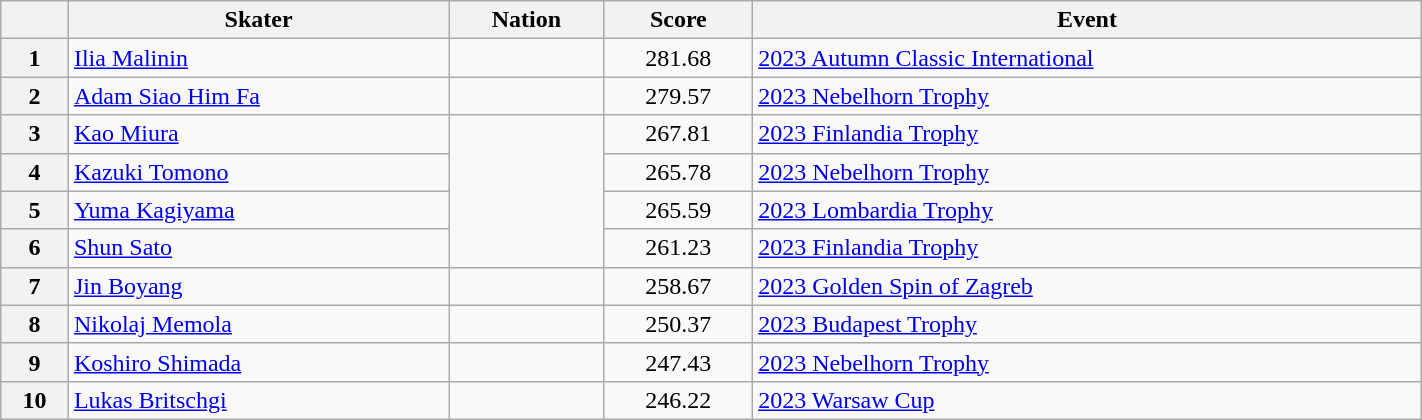<table class="wikitable sortable" style="text-align:left; width:75%">
<tr>
<th scope="col"></th>
<th scope="col">Skater</th>
<th scope="col">Nation</th>
<th scope="col">Score</th>
<th scope="col">Event</th>
</tr>
<tr>
<th scope="row">1</th>
<td><a href='#'>Ilia Malinin</a></td>
<td></td>
<td style="text-align:center;">281.68</td>
<td><a href='#'>2023 Autumn Classic International</a></td>
</tr>
<tr>
<th scope="row">2</th>
<td><a href='#'>Adam Siao Him Fa</a></td>
<td></td>
<td style="text-align:center;">279.57</td>
<td><a href='#'>2023 Nebelhorn Trophy</a></td>
</tr>
<tr>
<th scope="row">3</th>
<td><a href='#'>Kao Miura</a></td>
<td rowspan="4"></td>
<td style="text-align:center;">267.81</td>
<td><a href='#'>2023 Finlandia Trophy</a></td>
</tr>
<tr>
<th scope="row">4</th>
<td><a href='#'>Kazuki Tomono</a></td>
<td style="text-align:center;">265.78</td>
<td><a href='#'>2023 Nebelhorn Trophy</a></td>
</tr>
<tr>
<th scope="row">5</th>
<td><a href='#'>Yuma Kagiyama</a></td>
<td style="text-align:center;">265.59</td>
<td><a href='#'>2023 Lombardia Trophy</a></td>
</tr>
<tr>
<th scope="row">6</th>
<td><a href='#'>Shun Sato</a></td>
<td style="text-align:center;">261.23</td>
<td><a href='#'>2023 Finlandia Trophy</a></td>
</tr>
<tr>
<th scope="row">7</th>
<td><a href='#'>Jin Boyang</a></td>
<td></td>
<td style="text-align:center;">258.67</td>
<td><a href='#'>2023 Golden Spin of Zagreb</a></td>
</tr>
<tr>
<th scope="row">8</th>
<td><a href='#'>Nikolaj Memola</a></td>
<td></td>
<td style="text-align:center;">250.37</td>
<td><a href='#'>2023 Budapest Trophy</a></td>
</tr>
<tr>
<th scope="row">9</th>
<td><a href='#'>Koshiro Shimada</a></td>
<td></td>
<td style="text-align:center;">247.43</td>
<td><a href='#'>2023 Nebelhorn Trophy</a></td>
</tr>
<tr>
<th scope="row">10</th>
<td><a href='#'>Lukas Britschgi</a></td>
<td></td>
<td style="text-align:center;">246.22</td>
<td><a href='#'>2023 Warsaw Cup</a></td>
</tr>
</table>
